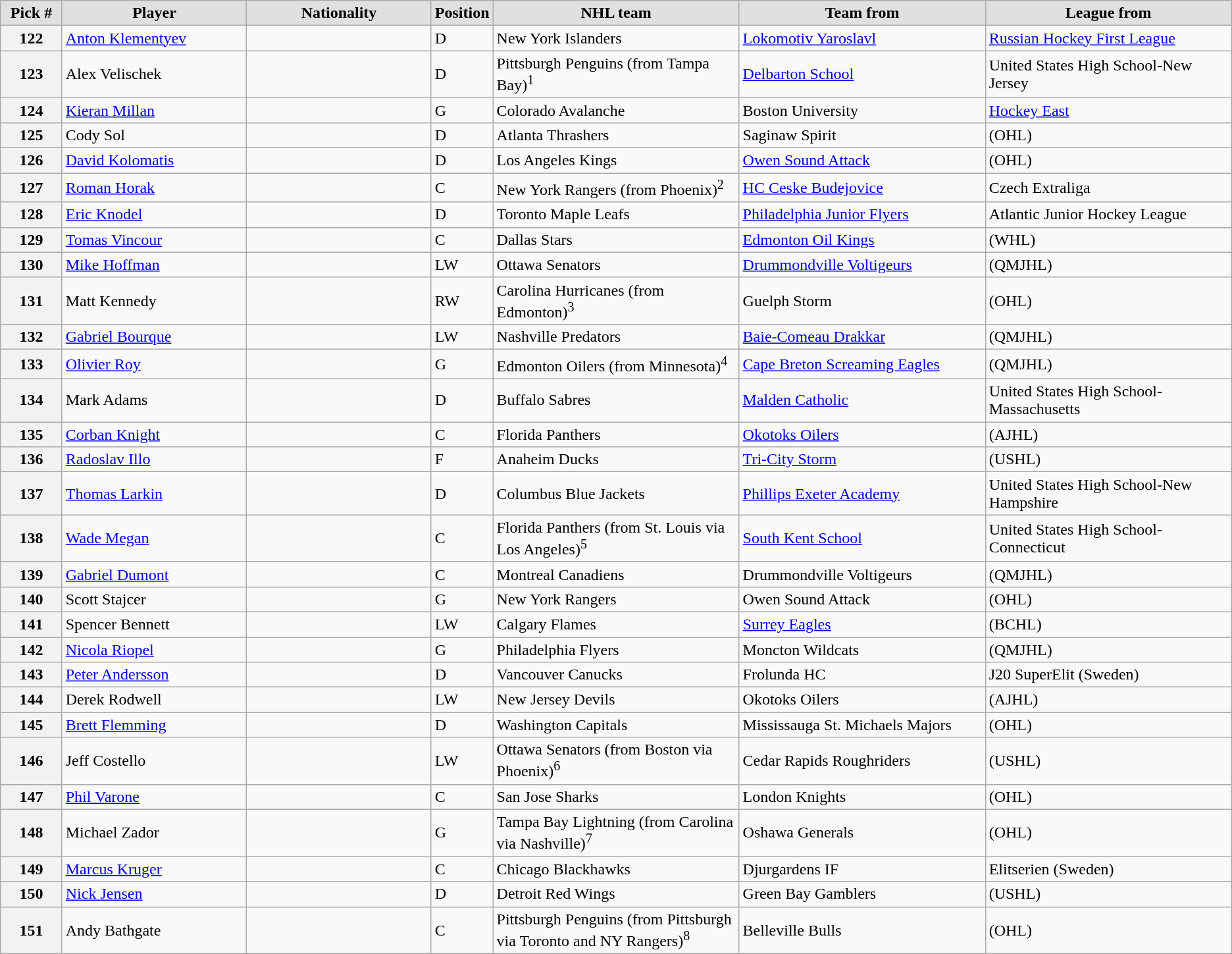<table class="wikitable sortable">
<tr>
<th style="background:#e0e0e0; width:5%;">Pick #</th>
<th style="background:#e0e0e0; width:15%;">Player</th>
<th style="background:#e0e0e0; width:15%;">Nationality</th>
<th style="background:#e0e0e0; width:5%;">Position</th>
<th style="background:#e0e0e0; width:20%;">NHL team</th>
<th style="background:#e0e0e0; width:20%;">Team from</th>
<th style="background:#e0e0e0; width:20%;">League from</th>
</tr>
<tr>
<th>122</th>
<td><a href='#'>Anton Klementyev</a></td>
<td></td>
<td>D</td>
<td>New York Islanders</td>
<td><a href='#'>Lokomotiv Yaroslavl</a></td>
<td><a href='#'>Russian Hockey First League</a></td>
</tr>
<tr>
<th>123</th>
<td>Alex Velischek</td>
<td></td>
<td>D</td>
<td>Pittsburgh Penguins (from Tampa Bay)<sup>1</sup></td>
<td><a href='#'>Delbarton School</a></td>
<td>United States High School-New Jersey</td>
</tr>
<tr>
<th>124</th>
<td><a href='#'>Kieran Millan</a></td>
<td></td>
<td>G</td>
<td>Colorado Avalanche</td>
<td>Boston University</td>
<td><a href='#'>Hockey East</a></td>
</tr>
<tr>
<th>125</th>
<td>Cody Sol</td>
<td></td>
<td>D</td>
<td>Atlanta Thrashers</td>
<td>Saginaw Spirit</td>
<td>(OHL)</td>
</tr>
<tr>
<th>126</th>
<td><a href='#'>David Kolomatis</a></td>
<td></td>
<td>D</td>
<td>Los Angeles Kings</td>
<td><a href='#'>Owen Sound Attack</a></td>
<td>(OHL)</td>
</tr>
<tr>
<th>127</th>
<td><a href='#'>Roman Horak</a></td>
<td></td>
<td>C</td>
<td>New York Rangers (from Phoenix)<sup>2</sup></td>
<td><a href='#'>HC Ceske Budejovice</a></td>
<td>Czech Extraliga</td>
</tr>
<tr>
<th>128</th>
<td><a href='#'>Eric Knodel</a></td>
<td></td>
<td>D</td>
<td>Toronto Maple Leafs</td>
<td><a href='#'>Philadelphia Junior Flyers</a></td>
<td>Atlantic Junior Hockey League</td>
</tr>
<tr>
<th>129</th>
<td><a href='#'>Tomas Vincour</a></td>
<td></td>
<td>C</td>
<td>Dallas Stars</td>
<td><a href='#'>Edmonton Oil Kings</a></td>
<td>(WHL)</td>
</tr>
<tr>
<th>130</th>
<td><a href='#'>Mike Hoffman</a></td>
<td></td>
<td>LW</td>
<td>Ottawa Senators</td>
<td><a href='#'>Drummondville Voltigeurs</a></td>
<td>(QMJHL)</td>
</tr>
<tr>
<th>131</th>
<td>Matt Kennedy</td>
<td></td>
<td>RW</td>
<td>Carolina Hurricanes (from Edmonton)<sup>3</sup></td>
<td>Guelph Storm</td>
<td>(OHL)</td>
</tr>
<tr>
<th>132</th>
<td><a href='#'>Gabriel Bourque</a></td>
<td></td>
<td>LW</td>
<td>Nashville Predators</td>
<td><a href='#'>Baie-Comeau Drakkar</a></td>
<td>(QMJHL)</td>
</tr>
<tr>
<th>133</th>
<td><a href='#'>Olivier Roy</a></td>
<td></td>
<td>G</td>
<td>Edmonton Oilers (from Minnesota)<sup>4</sup></td>
<td><a href='#'>Cape Breton Screaming Eagles</a></td>
<td>(QMJHL)</td>
</tr>
<tr>
<th>134</th>
<td>Mark Adams</td>
<td></td>
<td>D</td>
<td>Buffalo Sabres</td>
<td><a href='#'>Malden Catholic</a></td>
<td>United States High School-Massachusetts</td>
</tr>
<tr>
<th>135</th>
<td><a href='#'>Corban Knight</a></td>
<td></td>
<td>C</td>
<td>Florida Panthers</td>
<td><a href='#'>Okotoks Oilers</a></td>
<td>(AJHL)</td>
</tr>
<tr>
<th>136</th>
<td><a href='#'>Radoslav Illo</a></td>
<td></td>
<td>F</td>
<td>Anaheim Ducks</td>
<td><a href='#'>Tri-City Storm</a></td>
<td>(USHL)</td>
</tr>
<tr>
<th>137</th>
<td><a href='#'>Thomas Larkin</a></td>
<td></td>
<td>D</td>
<td>Columbus Blue Jackets</td>
<td><a href='#'>Phillips Exeter Academy</a></td>
<td>United States High School-New Hampshire</td>
</tr>
<tr>
<th>138</th>
<td><a href='#'>Wade Megan</a></td>
<td></td>
<td>C</td>
<td>Florida Panthers (from St. Louis via Los Angeles)<sup>5</sup></td>
<td><a href='#'>South Kent School</a></td>
<td>United States High School-Connecticut</td>
</tr>
<tr>
<th>139</th>
<td><a href='#'>Gabriel Dumont</a></td>
<td></td>
<td>C</td>
<td>Montreal Canadiens</td>
<td>Drummondville Voltigeurs</td>
<td>(QMJHL)</td>
</tr>
<tr>
<th>140</th>
<td>Scott Stajcer</td>
<td></td>
<td>G</td>
<td>New York Rangers</td>
<td>Owen Sound Attack</td>
<td>(OHL)</td>
</tr>
<tr>
<th>141</th>
<td>Spencer Bennett</td>
<td></td>
<td>LW</td>
<td>Calgary Flames</td>
<td><a href='#'>Surrey Eagles</a></td>
<td>(BCHL)</td>
</tr>
<tr>
<th>142</th>
<td><a href='#'>Nicola Riopel</a></td>
<td></td>
<td>G</td>
<td>Philadelphia Flyers</td>
<td>Moncton Wildcats</td>
<td>(QMJHL)</td>
</tr>
<tr>
<th>143</th>
<td><a href='#'>Peter Andersson</a></td>
<td></td>
<td>D</td>
<td>Vancouver Canucks</td>
<td>Frolunda HC</td>
<td>J20 SuperElit (Sweden)</td>
</tr>
<tr>
<th>144</th>
<td>Derek Rodwell</td>
<td></td>
<td>LW</td>
<td>New Jersey Devils</td>
<td>Okotoks Oilers</td>
<td>(AJHL)</td>
</tr>
<tr>
<th>145</th>
<td><a href='#'>Brett Flemming</a></td>
<td></td>
<td>D</td>
<td>Washington Capitals</td>
<td>Mississauga St. Michaels Majors</td>
<td>(OHL)</td>
</tr>
<tr>
<th>146</th>
<td>Jeff Costello</td>
<td></td>
<td>LW</td>
<td>Ottawa Senators (from Boston via Phoenix)<sup>6</sup></td>
<td>Cedar Rapids Roughriders</td>
<td>(USHL)</td>
</tr>
<tr>
<th>147</th>
<td><a href='#'>Phil Varone</a></td>
<td></td>
<td>C</td>
<td>San Jose Sharks</td>
<td>London Knights</td>
<td>(OHL)</td>
</tr>
<tr>
<th>148</th>
<td>Michael Zador</td>
<td></td>
<td>G</td>
<td>Tampa Bay Lightning (from Carolina via Nashville)<sup>7</sup></td>
<td>Oshawa Generals</td>
<td>(OHL)</td>
</tr>
<tr>
<th>149</th>
<td><a href='#'>Marcus Kruger</a></td>
<td></td>
<td>C</td>
<td>Chicago Blackhawks</td>
<td>Djurgardens IF</td>
<td>Elitserien (Sweden)</td>
</tr>
<tr>
<th>150</th>
<td><a href='#'>Nick Jensen</a></td>
<td></td>
<td>D</td>
<td>Detroit Red Wings</td>
<td>Green Bay Gamblers</td>
<td>(USHL)</td>
</tr>
<tr>
<th>151</th>
<td>Andy Bathgate</td>
<td></td>
<td>C</td>
<td>Pittsburgh Penguins (from Pittsburgh via Toronto and NY Rangers)<sup>8</sup></td>
<td>Belleville Bulls</td>
<td>(OHL)</td>
</tr>
</table>
